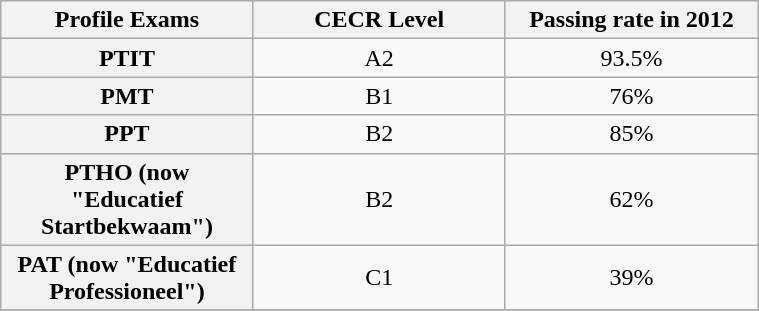<table class="wikitable" width="40%">
<tr>
<th width="30%">Profile Exams</th>
<th width="15%">CECR Level</th>
<th width="15%">Passing rate in 2012</th>
</tr>
<tr>
<th scope="row">PTIT</th>
<td width="30%" align="center">A2</td>
<td width="30%" align="center">93.5%</td>
</tr>
<tr>
<th scope="row">PMT</th>
<td width="30%" align="center">B1</td>
<td width="30%" align="center">76%</td>
</tr>
<tr>
<th scope="row">PPT</th>
<td width="30%" align="center">B2</td>
<td width="30%" align="center">85%</td>
</tr>
<tr>
<th scope="row">PTHO (now "Educatief Startbekwaam")</th>
<td width="30%" align="center">B2</td>
<td width="30%" align="center">62%</td>
</tr>
<tr>
<th scope="row">PAT (now "Educatief Professioneel")</th>
<td width="30%" align="center">C1</td>
<td width="30%" align="center">39%</td>
</tr>
<tr>
</tr>
</table>
